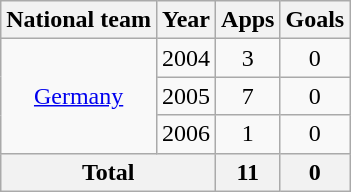<table class="wikitable" style="text-align:center">
<tr>
<th>National team</th>
<th>Year</th>
<th>Apps</th>
<th>Goals</th>
</tr>
<tr>
<td rowspan="3"><a href='#'>Germany</a></td>
<td>2004</td>
<td>3</td>
<td>0</td>
</tr>
<tr>
<td>2005</td>
<td>7</td>
<td>0</td>
</tr>
<tr>
<td>2006</td>
<td>1</td>
<td>0</td>
</tr>
<tr>
<th colspan="2">Total</th>
<th>11</th>
<th>0</th>
</tr>
</table>
